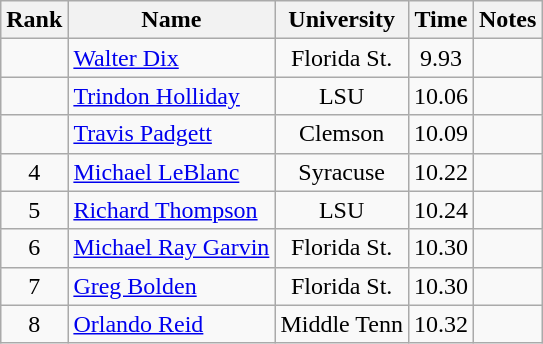<table class="wikitable sortable" style="text-align:center">
<tr>
<th>Rank</th>
<th>Name</th>
<th>University</th>
<th>Time</th>
<th>Notes</th>
</tr>
<tr>
<td></td>
<td align=left><a href='#'>Walter Dix</a></td>
<td>Florida St.</td>
<td>9.93</td>
<td></td>
</tr>
<tr>
<td></td>
<td align=left><a href='#'>Trindon Holliday</a></td>
<td>LSU</td>
<td>10.06</td>
<td></td>
</tr>
<tr>
<td></td>
<td align=left><a href='#'>Travis Padgett</a></td>
<td>Clemson</td>
<td>10.09</td>
<td></td>
</tr>
<tr>
<td>4</td>
<td align=left><a href='#'>Michael LeBlanc</a> </td>
<td>Syracuse</td>
<td>10.22</td>
<td></td>
</tr>
<tr>
<td>5</td>
<td align=left><a href='#'>Richard Thompson</a> </td>
<td>LSU</td>
<td>10.24</td>
<td></td>
</tr>
<tr>
<td>6</td>
<td align=left><a href='#'>Michael Ray Garvin</a></td>
<td>Florida St.</td>
<td>10.30</td>
<td></td>
</tr>
<tr>
<td>7</td>
<td align=left><a href='#'>Greg Bolden</a></td>
<td>Florida St.</td>
<td>10.30</td>
<td></td>
</tr>
<tr>
<td>8</td>
<td align=left><a href='#'>Orlando Reid</a></td>
<td>Middle Tenn</td>
<td>10.32</td>
<td></td>
</tr>
</table>
